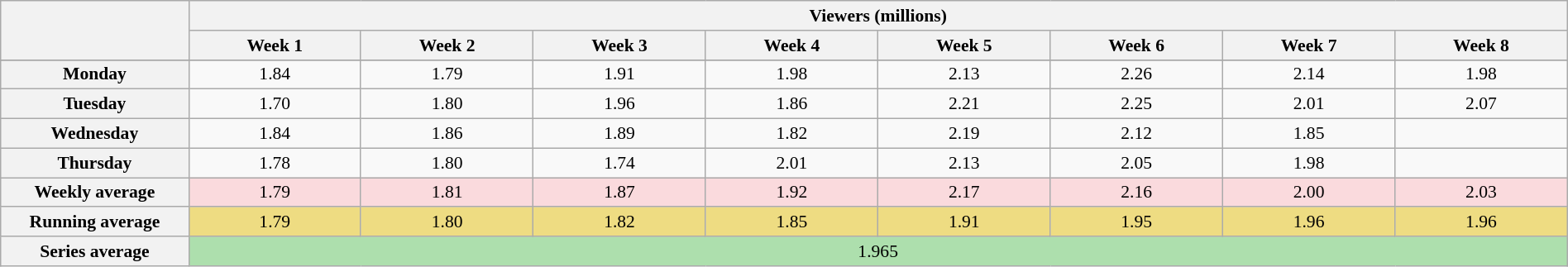<table class="wikitable" style="font-size:90%; text-align:center; width: 100%; margin-left: auto; margin-right: auto;">
<tr>
<th scope="col" rowspan="2" style="width:12%;"></th>
<th scope=col colspan=9>Viewers (millions)</th>
</tr>
<tr>
<th>Week 1</th>
<th>Week 2</th>
<th>Week 3</th>
<th>Week 4</th>
<th>Week 5</th>
<th>Week 6</th>
<th>Week 7</th>
<th>Week 8</th>
</tr>
<tr>
</tr>
<tr>
<th>Monday</th>
<td>1.84</td>
<td>1.79</td>
<td>1.91</td>
<td>1.98 </td>
<td>2.13</td>
<td>2.26</td>
<td>2.14</td>
<td>1.98</td>
</tr>
<tr>
<th>Tuesday</th>
<td>1.70</td>
<td>1.80</td>
<td>1.96</td>
<td>1.86 </td>
<td>2.21</td>
<td>2.25</td>
<td>2.01</td>
<td>2.07</td>
</tr>
<tr>
<th>Wednesday</th>
<td>1.84</td>
<td>1.86</td>
<td>1.89</td>
<td>1.82</td>
<td>2.19</td>
<td>2.12</td>
<td>1.85</td>
<td></td>
</tr>
<tr>
<th>Thursday</th>
<td>1.78</td>
<td>1.80</td>
<td>1.74</td>
<td>2.01 </td>
<td>2.13</td>
<td>2.05</td>
<td>1.98</td>
<td></td>
</tr>
<tr>
<th>Weekly average</th>
<td style="background:#FADADD;">1.79</td>
<td style="background:#FADADD;">1.81</td>
<td style="background:#FADADD;">1.87</td>
<td style="background:#FADADD;">1.92</td>
<td style="background:#FADADD;">2.17</td>
<td style="background:#FADADD;">2.16</td>
<td style="background:#FADADD;">2.00</td>
<td style="background:#FADADD;">2.03</td>
</tr>
<tr>
<th>Running average</th>
<td style="background:#EEDC82;">1.79</td>
<td style="background:#EEDC82;">1.80</td>
<td style="background:#EEDC82;">1.82</td>
<td style="background:#EEDC82;">1.85</td>
<td style="background:#EEDC82;">1.91</td>
<td style="background:#EEDC82;">1.95</td>
<td style="background:#EEDC82;">1.96</td>
<td style="background:#EEDC82;">1.96</td>
</tr>
<tr>
<th>Series average</th>
<td colspan="8" style="background:#ADDFAD;">1.965</td>
</tr>
</table>
